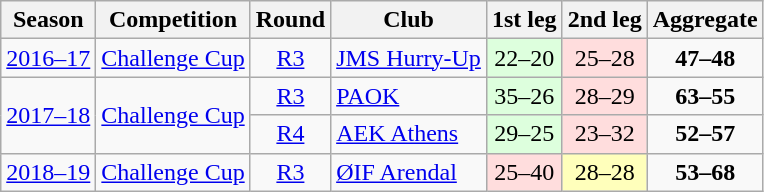<table class="wikitable">
<tr>
<th>Season</th>
<th>Competition</th>
<th>Round</th>
<th>Club</th>
<th>1st leg</th>
<th>2nd leg</th>
<th>Aggregate</th>
</tr>
<tr>
<td><a href='#'>2016–17</a></td>
<td><a href='#'>Challenge Cup</a></td>
<td style="text-align:center;"><a href='#'>R3</a></td>
<td> <a href='#'>JMS Hurry-Up</a></td>
<td style="text-align:center; background:#dfd;">22–20</td>
<td style="text-align:center; background:#fdd;">25–28</td>
<td style="text-align:center;"><strong>47–48</strong></td>
</tr>
<tr>
<td rowspan="2"><a href='#'>2017–18</a></td>
<td rowspan="2"><a href='#'>Challenge Cup</a></td>
<td style="text-align:center;"><a href='#'>R3</a></td>
<td> <a href='#'>PAOK</a></td>
<td style="text-align:center; background:#dfd;">35–26</td>
<td style="text-align:center; background:#fdd;">28–29</td>
<td style="text-align:center;"><strong>63–55</strong></td>
</tr>
<tr>
<td style="text-align:center;"><a href='#'>R4</a></td>
<td> <a href='#'>AEK Athens</a></td>
<td style="text-align:center; background:#dfd;">29–25</td>
<td style="text-align:center; background:#fdd;">23–32</td>
<td style="text-align:center;"><strong>52–57</strong></td>
</tr>
<tr>
<td><a href='#'>2018–19</a></td>
<td><a href='#'>Challenge Cup</a></td>
<td style="text-align:center;"><a href='#'>R3</a></td>
<td> <a href='#'>ØIF Arendal</a></td>
<td style="text-align:center; background:#fdd;">25–40</td>
<td style="text-align:center; background:#FFFFBB">28–28</td>
<td style="text-align:center;"><strong>53–68</strong></td>
</tr>
</table>
